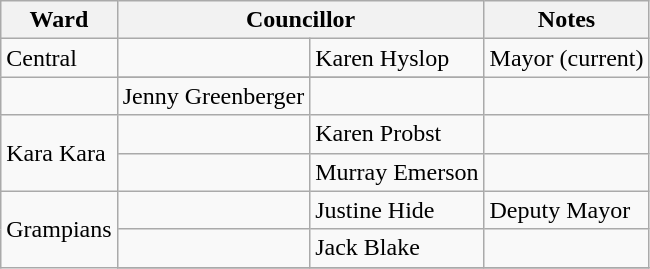<table class="wikitable">
<tr>
<th>Ward</th>
<th colspan="2">Councillor</th>
<th>Notes</th>
</tr>
<tr>
<td rowspan="2">Central</td>
<td> </td>
<td>Karen Hyslop</td>
<td>Mayor (current)</td>
</tr>
<tr>
</tr>
<tr>
<td> </td>
<td>Jenny Greenberger</td>
<td></td>
</tr>
<tr>
<td rowspan="2">Kara Kara</td>
<td> </td>
<td>Karen Probst</td>
<td></td>
</tr>
<tr>
<td> </td>
<td>Murray Emerson</td>
<td></td>
</tr>
<tr>
<td rowspan="3">Grampians</td>
<td> </td>
<td>Justine Hide</td>
<td>Deputy Mayor</td>
</tr>
<tr>
<td> </td>
<td>Jack Blake</td>
<td></td>
</tr>
<tr>
</tr>
</table>
